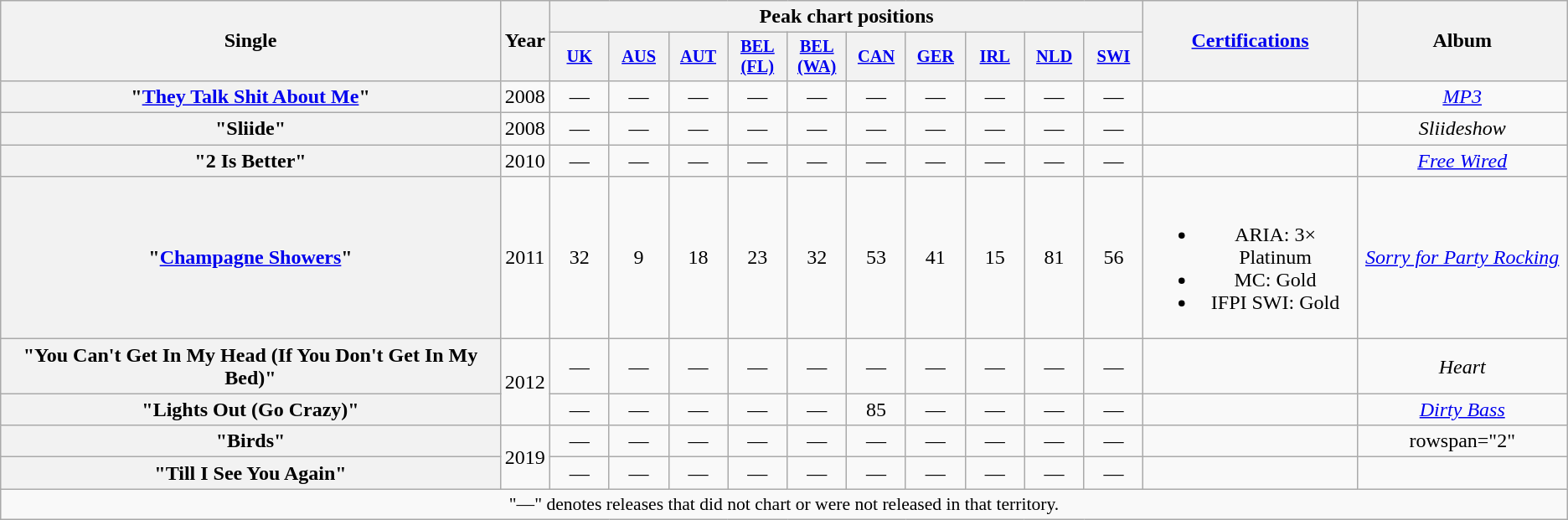<table class="wikitable plainrowheaders" style="text-align:center;">
<tr>
<th rowspan="2">Single</th>
<th rowspan="2">Year</th>
<th colspan="10">Peak chart positions</th>
<th scope="col" rowspan="2"><a href='#'>Certifications</a></th>
<th rowspan="2" style="width:10em;">Album</th>
</tr>
<tr>
<th scope="col" style="width:3em;font-size:85%;"><a href='#'>UK</a><br></th>
<th scope="col" style="width:3em;font-size:85%;"><a href='#'>AUS</a><br></th>
<th scope="col" style="width:3em;font-size:85%;"><a href='#'>AUT</a><br></th>
<th scope="col" style="width:3em;font-size:85%;"><a href='#'>BEL<br>(FL)</a><br></th>
<th scope="col" style="width:3em;font-size:85%;"><a href='#'>BEL<br>(WA)</a><br></th>
<th scope="col" style="width:3em;font-size:85%;"><a href='#'>CAN</a><br></th>
<th scope="col" style="width:3em;font-size:85%;"><a href='#'>GER</a><br></th>
<th scope="col" style="width:3em;font-size:85%;"><a href='#'>IRL</a><br></th>
<th scope="col" style="width:3em;font-size:85%;"><a href='#'>NLD</a><br></th>
<th scope="col" style="width:3em;font-size:85%;"><a href='#'>SWI</a><br></th>
</tr>
<tr>
<th scope="row">"<a href='#'>They Talk Shit About Me</a>"<br></th>
<td>2008</td>
<td>—</td>
<td>—</td>
<td>—</td>
<td>—</td>
<td>—</td>
<td>—</td>
<td>—</td>
<td>—</td>
<td>—</td>
<td>—</td>
<td></td>
<td><em><a href='#'>MP3</a></em></td>
</tr>
<tr>
<th scope="row">"Sliide"<br></th>
<td>2008</td>
<td>—</td>
<td>—</td>
<td>—</td>
<td>—</td>
<td>—</td>
<td>—</td>
<td>—</td>
<td>—</td>
<td>—</td>
<td>—</td>
<td></td>
<td><em>Sliideshow</em></td>
</tr>
<tr>
<th scope="row">"2 Is Better"<br></th>
<td>2010</td>
<td>—</td>
<td>—</td>
<td>—</td>
<td>—</td>
<td>—</td>
<td>—</td>
<td>—</td>
<td>—</td>
<td>—</td>
<td>—</td>
<td></td>
<td><em><a href='#'>Free Wired</a></em></td>
</tr>
<tr>
<th scope="row">"<a href='#'>Champagne Showers</a>"<br></th>
<td>2011</td>
<td>32</td>
<td>9</td>
<td>18</td>
<td>23</td>
<td>32</td>
<td>53</td>
<td>41</td>
<td>15</td>
<td>81</td>
<td>56</td>
<td><br><ul><li>ARIA: 3× Platinum</li><li>MC: Gold</li><li>IFPI SWI: Gold</li></ul></td>
<td><em><a href='#'>Sorry for Party Rocking</a></em></td>
</tr>
<tr>
<th scope="row">"You Can't Get In My Head (If You Don't Get In My Bed)"<br></th>
<td rowspan="2">2012</td>
<td>—</td>
<td>—</td>
<td>—</td>
<td>—</td>
<td>—</td>
<td>—</td>
<td>—</td>
<td>—</td>
<td>—</td>
<td>—</td>
<td></td>
<td><em>Heart</em></td>
</tr>
<tr>
<th scope="row">"Lights Out (Go Crazy)"<br></th>
<td>—</td>
<td>—</td>
<td>—</td>
<td>—</td>
<td>—</td>
<td>85</td>
<td>—</td>
<td>—</td>
<td>—</td>
<td>—</td>
<td></td>
<td><em><a href='#'>Dirty Bass</a></em></td>
</tr>
<tr>
<th scope="row">"Birds"<br></th>
<td rowspan="2">2019</td>
<td>—</td>
<td>—</td>
<td>—</td>
<td>—</td>
<td>—</td>
<td>—</td>
<td>—</td>
<td>—</td>
<td>—</td>
<td>—</td>
<td></td>
<td>rowspan="2" </td>
</tr>
<tr>
<th scope="row">"Till I See You Again"<br></th>
<td>—</td>
<td>—</td>
<td>—</td>
<td>—</td>
<td>—</td>
<td>—</td>
<td>—</td>
<td>—</td>
<td>—</td>
<td>—</td>
<td></td>
</tr>
<tr>
<td colspan="19" style="font-size:90%">"—" denotes releases that did not chart or were not released in that territory.</td>
</tr>
</table>
